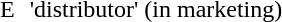<table cellpadding="4" style="text-align: left;">
<tr>
<td></td>
<td></td>
<td>E</td>
<td>'distributor' (in marketing)</td>
</tr>
</table>
